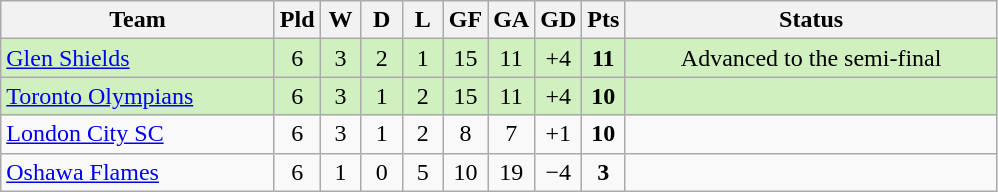<table class="wikitable" style="text-align:center">
<tr>
<th style="width:175px">Team</th>
<th style="width:20px" abbr="Played">Pld</th>
<th style="width:20px" abbr="Won">W</th>
<th style="width:20px" abbr="Drawn">D</th>
<th style="width:20px" abbr="Lost">L</th>
<th style="width:20px" abbr="Goals for">GF</th>
<th style="width:20px" abbr="Goals against">GA</th>
<th style="width:20px" abbr="Goal difference">GD</th>
<th style="width:20px" abbr="Points">Pts</th>
<th width=241>Status</th>
</tr>
<tr bgcolor="#D0F0C0">
<td style="text-align:left"><a href='#'>Glen Shields</a></td>
<td>6</td>
<td>3</td>
<td>2</td>
<td>1</td>
<td>15</td>
<td>11</td>
<td>+4</td>
<td><strong>11</strong></td>
<td>Advanced to the semi-final</td>
</tr>
<tr bgcolor="#D0F0C0">
<td style="text-align:left"><a href='#'>Toronto Olympians</a></td>
<td>6</td>
<td>3</td>
<td>1</td>
<td>2</td>
<td>15</td>
<td>11</td>
<td>+4</td>
<td><strong>10</strong></td>
<td></td>
</tr>
<tr>
<td style="text-align:left"><a href='#'>London City SC</a></td>
<td>6</td>
<td>3</td>
<td>1</td>
<td>2</td>
<td>8</td>
<td>7</td>
<td>+1</td>
<td><strong>10</strong></td>
<td></td>
</tr>
<tr>
<td style="text-align:left"><a href='#'>Oshawa Flames</a></td>
<td>6</td>
<td>1</td>
<td>0</td>
<td>5</td>
<td>10</td>
<td>19</td>
<td>−4</td>
<td><strong>3</strong></td>
<td></td>
</tr>
</table>
